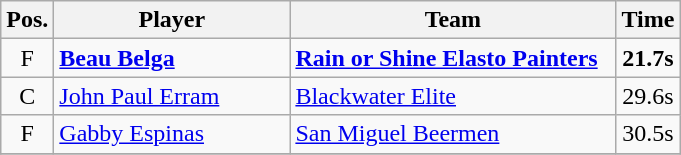<table class="wikitable">
<tr>
<th>Pos.</th>
<th style="width:150px;">Player</th>
<th width=210px>Team</th>
<th>Time</th>
</tr>
<tr>
<td style="text-align:center">F</td>
<td><strong><a href='#'>Beau Belga</a></strong></td>
<td><strong><a href='#'>Rain or Shine Elasto Painters</a></strong></td>
<td align=center><strong>21.7s</strong></td>
</tr>
<tr>
<td style="text-align:center">C</td>
<td><a href='#'>John Paul Erram</a></td>
<td><a href='#'>Blackwater Elite</a></td>
<td align=center>29.6s</td>
</tr>
<tr>
<td style="text-align:center">F</td>
<td><a href='#'>Gabby Espinas</a></td>
<td><a href='#'>San Miguel Beermen</a></td>
<td align=center>30.5s</td>
</tr>
<tr>
</tr>
</table>
